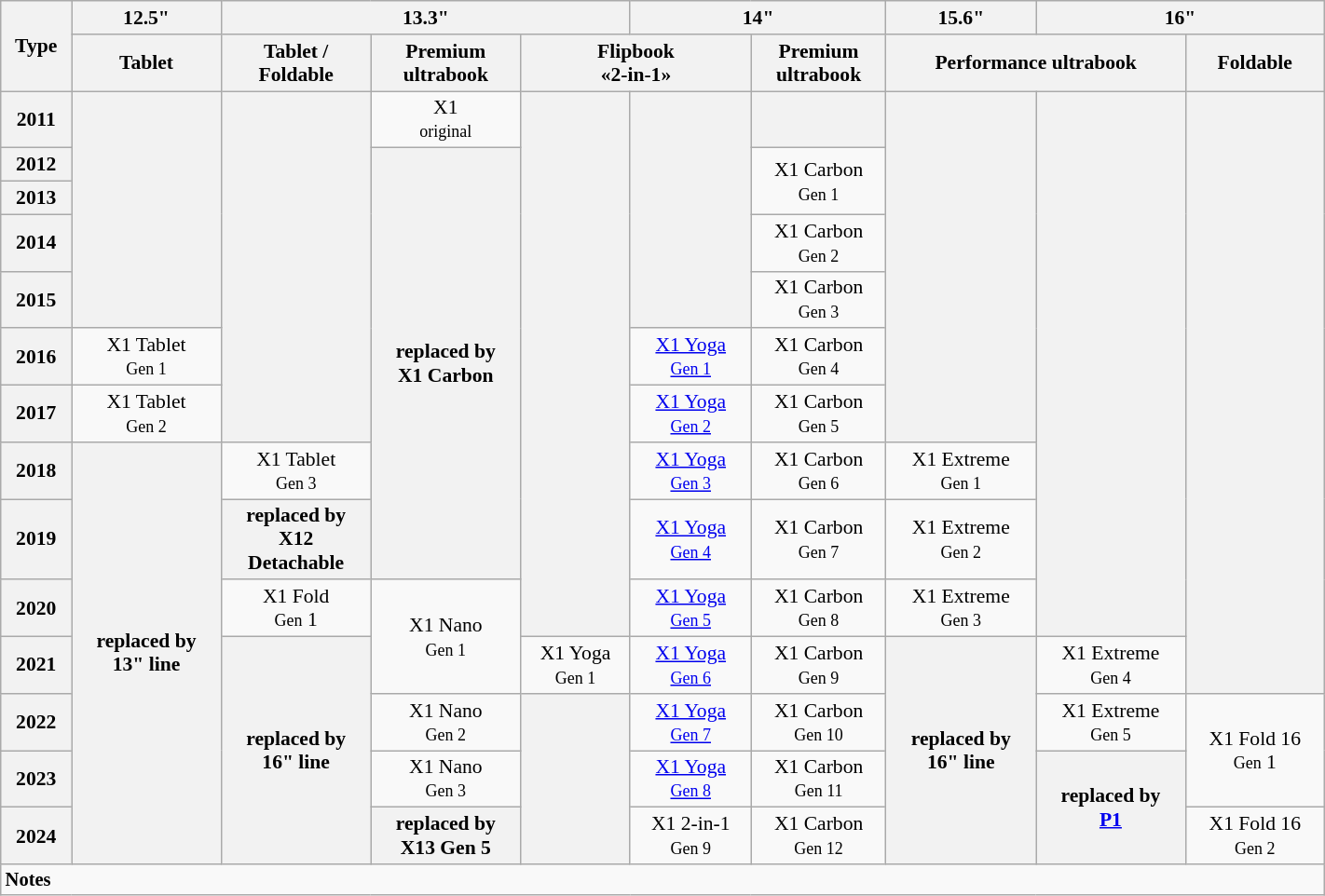<table class="wikitable mw-collapsible mw-collapsed" style="min-width: 75%; font-size: 90%; text-align:center;">
<tr>
<th rowspan=2>Type</th>
<th>12.5"</th>
<th colspan=3>13.3"</th>
<th colspan=2>14"</th>
<th>15.6"</th>
<th colspan="2">16"</th>
</tr>
<tr>
<th>Tablet</th>
<th>Tablet /<br>Foldable</th>
<th>Premium<br>ultrabook</th>
<th colspan=2>Flipbook<br>«2-in-1»</th>
<th>Premium<br>ultrabook</th>
<th colspan="2">Performance ultrabook</th>
<th>Foldable</th>
</tr>
<tr>
<th>2011</th>
<th rowspan="5"></th>
<th rowspan="7"></th>
<td>X1<br><small>original</small></td>
<th rowspan="10"></th>
<th rowspan="5"></th>
<th rowspan="1"></th>
<th rowspan="7"></th>
<th rowspan="10"></th>
<th rowspan="11"></th>
</tr>
<tr>
<th>2012</th>
<th rowspan="8"><strong>replaced by</strong><br><strong>X1 Carbon</strong></th>
<td rowspan="2">X1 Carbon<br><small>Gen 1</small></td>
</tr>
<tr>
<th>2013</th>
</tr>
<tr>
<th>2014</th>
<td>X1 Carbon<br><small>Gen 2</small></td>
</tr>
<tr>
<th>2015</th>
<td>X1 Carbon<br><small>Gen 3</small></td>
</tr>
<tr>
<th>2016</th>
<td>X1 Tablet<br><small>Gen 1</small></td>
<td><a href='#'>X1 Yoga<br><small>Gen 1</small></a></td>
<td>X1 Carbon<br><small>Gen 4</small></td>
</tr>
<tr>
<th>2017</th>
<td>X1 Tablet<br><small>Gen 2</small></td>
<td><a href='#'>X1 Yoga<br><small>Gen 2</small></a></td>
<td>X1 Carbon<br><small>Gen 5</small></td>
</tr>
<tr>
<th>2018</th>
<th rowspan="7"><strong>replaced by</strong><br><strong>13" line</strong></th>
<td>X1 Tablet<br><small>Gen 3</small></td>
<td><a href='#'>X1 Yoga<br><small>Gen 3</small></a></td>
<td>X1 Carbon<br><small>Gen 6</small></td>
<td>X1 Extreme<br><small>Gen 1</small></td>
</tr>
<tr>
<th>2019</th>
<th><strong>replaced by<br>X12<br>Detachable</strong></th>
<td><a href='#'>X1 Yoga<br><small>Gen 4</small></a></td>
<td>X1 Carbon<br><small>Gen 7</small></td>
<td>X1 Extreme<br><small>Gen 2</small></td>
</tr>
<tr>
<th>2020</th>
<td>X1 Fold<br><small>G</small><small>en</small> 1</td>
<td rowspan="2">X1 Nano<br><small>Gen 1</small></td>
<td><a href='#'>X1 Yoga<br><small>Gen 5</small></a></td>
<td>X1 Carbon<br><small>Gen 8</small></td>
<td>X1 Extreme<br><small>Gen 3</small></td>
</tr>
<tr>
<th>2021</th>
<th rowspan="4"><strong>replaced by</strong><br><strong>16" line</strong></th>
<td>X1  Yoga<small><br>Gen 1</small></td>
<td><a href='#'>X1 Yoga<br><small>Gen 6</small></a></td>
<td>X1 Carbon<br><small>Gen 9</small></td>
<th rowspan="4"><strong>replaced by</strong><br><strong>16" line</strong></th>
<td>X1 Extreme<br><small>Gen 4</small></td>
</tr>
<tr>
<th>2022</th>
<td>X1 Nano<br><small>Gen 2</small></td>
<th rowspan="3"></th>
<td><a href='#'>X1 Yoga<br><small>Gen 7</small></a></td>
<td>X1 Carbon<br><small>Gen 10</small></td>
<td>X1 Extreme<br><small>Gen 5</small></td>
<td rowspan="2">X1 Fold 16<small></small><br><small></small><small>G</small><small>en</small> 1</td>
</tr>
<tr>
<th>2023</th>
<td>X1 Nano<br><small>Gen 3</small></td>
<td><a href='#'>X1 Yoga<br><small>Gen 8</small></a></td>
<td>X1 Carbon<br><small>Gen 11</small></td>
<th rowspan="2"><strong>replaced by</strong><br><a href='#'><strong>P1</strong></a></th>
</tr>
<tr>
<th>2024</th>
<th>replaced by<br>X13 Gen 5</th>
<td>X1 2-in-1<br><small>Gen 9</small></td>
<td>X1 Carbon<br><small>Gen 12</small></td>
<td>X1 Fold 16<br><small>Gen 2</small></td>
</tr>
<tr>
<td colspan="10" style="font-size:95%;text-align:left;"><strong>Notes</strong><br></td>
</tr>
</table>
